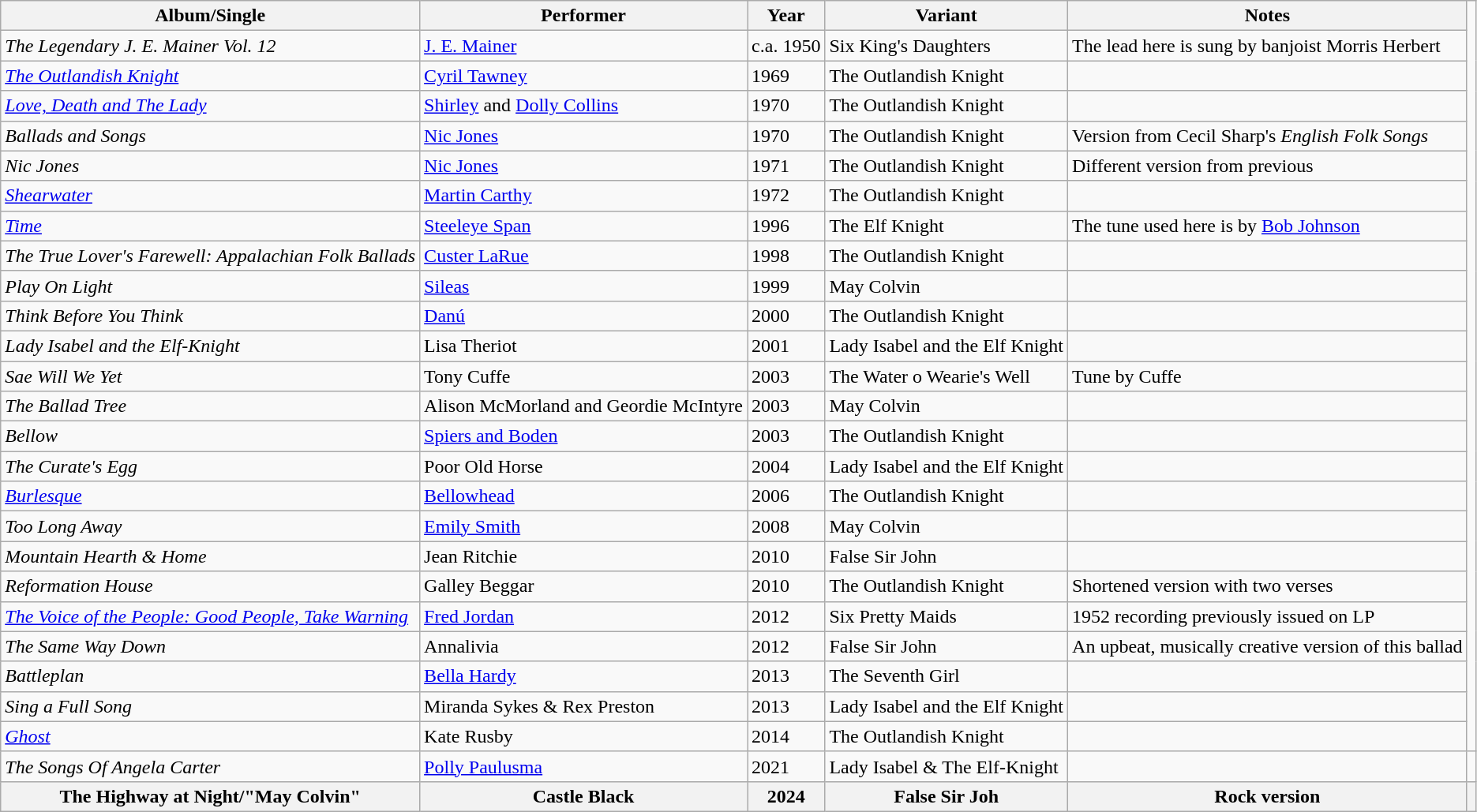<table class="wikitable">
<tr>
<th>Album/Single</th>
<th>Performer</th>
<th>Year</th>
<th>Variant</th>
<th>Notes</th>
</tr>
<tr>
<td><em>The Legendary J. E. Mainer Vol. 12</em></td>
<td><a href='#'>J. E. Mainer</a></td>
<td>c.a. 1950</td>
<td>Six King's Daughters</td>
<td>The lead here is sung by banjoist Morris Herbert</td>
</tr>
<tr>
<td><em><a href='#'>The Outlandish Knight</a></em></td>
<td><a href='#'>Cyril Tawney</a></td>
<td>1969</td>
<td>The Outlandish Knight</td>
<td></td>
</tr>
<tr>
<td><em><a href='#'>Love, Death and The Lady</a></em></td>
<td><a href='#'>Shirley</a> and <a href='#'>Dolly Collins</a></td>
<td>1970</td>
<td>The Outlandish Knight</td>
<td></td>
</tr>
<tr>
<td><em>Ballads and Songs</em></td>
<td><a href='#'>Nic Jones</a></td>
<td>1970</td>
<td>The Outlandish Knight</td>
<td>Version from Cecil Sharp's <em>English Folk Songs</em></td>
</tr>
<tr>
<td><em>Nic Jones</em></td>
<td><a href='#'>Nic Jones</a></td>
<td>1971</td>
<td>The Outlandish Knight</td>
<td>Different version from previous</td>
</tr>
<tr>
<td><em><a href='#'>Shearwater</a></em></td>
<td><a href='#'>Martin Carthy</a></td>
<td>1972</td>
<td>The Outlandish Knight</td>
<td></td>
</tr>
<tr>
<td><a href='#'><em>Time</em></a></td>
<td><a href='#'>Steeleye Span</a></td>
<td>1996</td>
<td>The Elf Knight</td>
<td>The tune used here is by <a href='#'>Bob Johnson</a></td>
</tr>
<tr>
<td><em>The True Lover's Farewell: Appalachian Folk Ballads</em></td>
<td><a href='#'>Custer LaRue</a></td>
<td>1998</td>
<td>The Outlandish Knight</td>
<td></td>
</tr>
<tr>
<td><em>Play On Light</em></td>
<td><a href='#'>Sileas</a></td>
<td>1999</td>
<td>May Colvin</td>
<td></td>
</tr>
<tr>
<td><em>Think Before You Think</em></td>
<td><a href='#'>Danú</a></td>
<td>2000</td>
<td>The Outlandish Knight</td>
<td></td>
</tr>
<tr>
<td><em>Lady Isabel and the Elf-Knight</em></td>
<td>Lisa Theriot</td>
<td>2001</td>
<td>Lady Isabel and the Elf Knight</td>
<td></td>
</tr>
<tr>
<td><em>Sae Will We Yet</em></td>
<td>Tony Cuffe</td>
<td>2003</td>
<td>The Water o Wearie's Well</td>
<td>Tune by Cuffe</td>
</tr>
<tr>
<td><em>The Ballad Tree</em></td>
<td>Alison McMorland and Geordie McIntyre</td>
<td>2003</td>
<td>May Colvin</td>
<td></td>
</tr>
<tr>
<td><em>Bellow</em></td>
<td><a href='#'>Spiers and Boden</a></td>
<td>2003</td>
<td>The Outlandish Knight</td>
<td></td>
</tr>
<tr>
<td><em>The Curate's Egg</em></td>
<td>Poor Old Horse</td>
<td>2004</td>
<td>Lady Isabel and the Elf Knight</td>
<td></td>
</tr>
<tr>
<td><a href='#'><em>Burlesque</em></a></td>
<td><a href='#'>Bellowhead</a></td>
<td>2006</td>
<td>The Outlandish Knight</td>
<td></td>
</tr>
<tr>
<td><em>Too Long Away</em></td>
<td><a href='#'>Emily Smith</a></td>
<td>2008</td>
<td>May Colvin</td>
<td></td>
</tr>
<tr>
<td><em>Mountain Hearth & Home</em></td>
<td>Jean Ritchie</td>
<td>2010</td>
<td>False Sir John</td>
<td></td>
</tr>
<tr>
<td><em>Reformation House</em></td>
<td>Galley Beggar</td>
<td>2010</td>
<td>The Outlandish Knight</td>
<td>Shortened version with two verses</td>
</tr>
<tr>
<td><a href='#'><em>The Voice of the People: Good People, Take Warning</em></a></td>
<td><a href='#'>Fred Jordan</a></td>
<td>2012</td>
<td>Six Pretty Maids</td>
<td>1952 recording previously issued on LP</td>
</tr>
<tr>
<td><em>The Same Way Down</em></td>
<td>Annalivia</td>
<td>2012</td>
<td>False Sir John</td>
<td>An upbeat, musically creative version of this ballad</td>
</tr>
<tr>
<td><em>Battleplan</em></td>
<td><a href='#'>Bella Hardy</a></td>
<td>2013</td>
<td>The Seventh Girl</td>
<td></td>
</tr>
<tr>
<td><em>Sing a Full Song</em></td>
<td>Miranda Sykes & Rex Preston</td>
<td>2013</td>
<td>Lady Isabel and the Elf Knight</td>
<td></td>
</tr>
<tr>
<td><a href='#'><em>Ghost</em></a></td>
<td>Kate Rusby</td>
<td>2014</td>
<td>The Outlandish Knight</td>
<td></td>
</tr>
<tr>
<td><em>The Songs Of Angela Carter</em></td>
<td><a href='#'>Polly Paulusma</a></td>
<td>2021</td>
<td>Lady Isabel & The Elf-Knight</td>
<td></td>
<td></td>
</tr>
<tr>
<th>The Highway at Night/"May Colvin"</th>
<th>Castle Black</th>
<th>2024</th>
<th>False Sir Joh</th>
<th>Rock version</th>
<th></th>
</tr>
</table>
